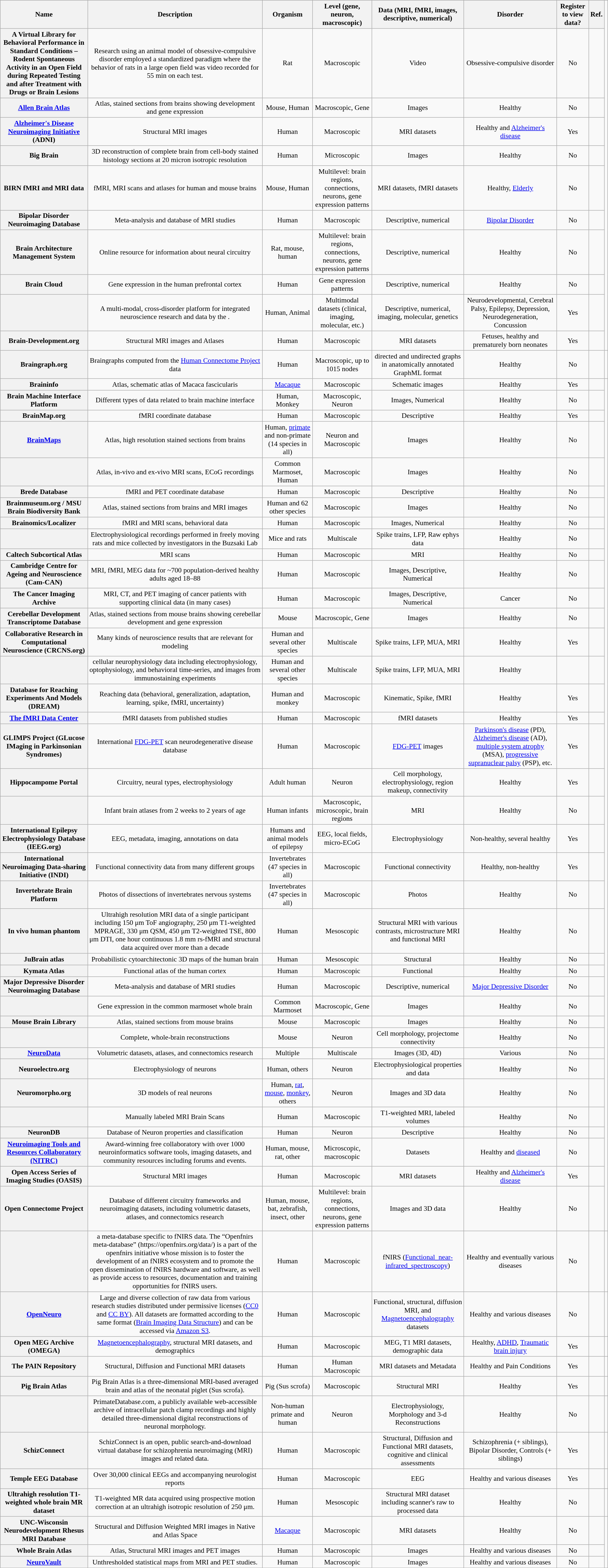<table class="wikitable sortable" style="font-size: 90%; text-align: center; width: auto">
<tr>
<th style="width:12em">Name</th>
<th>Description</th>
<th>Organism</th>
<th>Level (gene, neuron, macroscopic)</th>
<th>Data (MRI, fMRI, images, descriptive, numerical)</th>
<th>Disorder</th>
<th>Register to view data?</th>
<th>Ref.</th>
</tr>
<tr>
<th>A Virtual Library for Behavioral Performance in Standard Conditions – Rodent Spontaneous Activity in an Open Field during Repeated Testing and after Treatment with Drugs or Brain Lesions</th>
<td>Research using an animal model of obsessive-compulsive disorder employed a standardized paradigm where the behavior of rats in a large open field was video recorded for 55 min on each test.</td>
<td>Rat</td>
<td>Macroscopic</td>
<td>Video</td>
<td>Obsessive-compulsive disorder</td>
<td>No</td>
<td></td>
</tr>
<tr>
<th><a href='#'>Allen Brain Atlas</a></th>
<td>Atlas, stained sections from brains showing development and gene expression</td>
<td>Mouse, Human</td>
<td>Macroscopic, Gene</td>
<td>Images</td>
<td>Healthy</td>
<td>No</td>
<td></td>
</tr>
<tr>
<th><a href='#'>Alzheimer's Disease Neuroimaging Initiative</a> (ADNI)</th>
<td>Structural MRI images</td>
<td>Human</td>
<td>Macroscopic</td>
<td>MRI datasets</td>
<td>Healthy and <a href='#'>Alzheimer's disease</a></td>
<td>Yes</td>
<td></td>
</tr>
<tr>
<th>Big Brain</th>
<td>3D reconstruction of complete brain from cell-body stained histology sections at 20 micron isotropic resolution</td>
<td>Human</td>
<td>Microscopic</td>
<td>Images</td>
<td>Healthy</td>
<td>No</td>
<td></td>
</tr>
<tr>
<th>BIRN fMRI and MRI data</th>
<td>fMRI, MRI scans and atlases for human and mouse brains</td>
<td>Mouse, Human</td>
<td>Multilevel: brain regions, connections, neurons, gene expression patterns</td>
<td>MRI datasets, fMRI datasets</td>
<td>Healthy, <a href='#'>Elderly</a></td>
<td>No</td>
<td></td>
</tr>
<tr>
<th>Bipolar Disorder Neuroimaging Database</th>
<td>Meta-analysis and database of MRI studies</td>
<td>Human</td>
<td>Macroscopic</td>
<td>Descriptive, numerical</td>
<td><a href='#'>Bipolar Disorder</a></td>
<td>No</td>
<td></td>
</tr>
<tr>
<th>Brain Architecture Management System</th>
<td>Online resource for information about neural circuitry</td>
<td>Rat, mouse, human</td>
<td>Multilevel: brain regions, connections, neurons, gene expression patterns</td>
<td>Descriptive, numerical</td>
<td>Healthy</td>
<td>No</td>
<td></td>
</tr>
<tr>
<th>Brain Cloud</th>
<td>Gene expression in the human prefrontal cortex</td>
<td>Human</td>
<td>Gene expression patterns</td>
<td>Descriptive, numerical</td>
<td>Healthy</td>
<td>No</td>
<td></td>
</tr>
<tr>
<th></th>
<td>A multi-modal, cross-disorder platform for integrated neuroscience research and data by the .</td>
<td>Human, Animal</td>
<td>Multimodal datasets (clinical, imaging, molecular, etc.)</td>
<td>Descriptive, numerical, imaging, molecular, genetics</td>
<td>Neurodevelopmental, Cerebral Palsy, Epilepsy, Depression, Neurodegeneration, Concussion</td>
<td>Yes</td>
<td></td>
</tr>
<tr>
<th>Brain-Development.org</th>
<td>Structural MRI images and Atlases</td>
<td>Human</td>
<td>Macroscopic</td>
<td>MRI datasets</td>
<td>Fetuses, healthy and prematurely born neonates</td>
<td>Yes</td>
<td></td>
</tr>
<tr>
<th>Braingraph.org</th>
<td>Braingraphs computed from the <a href='#'>Human Connectome Project</a> data</td>
<td>Human</td>
<td>Macroscopic, up to 1015 nodes</td>
<td>directed and undirected graphs in anatomically annotated GraphML format</td>
<td>Healthy</td>
<td>No</td>
<td></td>
<td></td>
</tr>
<tr>
<th>Braininfo</th>
<td>Atlas, schematic atlas of Macaca fascicularis</td>
<td><a href='#'>Macaque</a></td>
<td>Macroscopic</td>
<td>Schematic images</td>
<td>Healthy</td>
<td>Yes</td>
<td></td>
</tr>
<tr>
<th>Brain Machine Interface Platform</th>
<td>Different types of data related to brain machine interface</td>
<td>Human, Monkey</td>
<td>Macroscopic, Neuron</td>
<td>Images, Numerical</td>
<td>Healthy</td>
<td>No</td>
<td></td>
</tr>
<tr>
<th>BrainMap.org</th>
<td>fMRI coordinate database</td>
<td>Human</td>
<td>Macroscopic</td>
<td>Descriptive</td>
<td>Healthy</td>
<td>Yes</td>
<td></td>
</tr>
<tr>
<th><a href='#'>BrainMaps</a></th>
<td>Atlas, high resolution stained sections from brains</td>
<td>Human, <a href='#'>primate</a> and non-primate (14 species in all)</td>
<td>Neuron and Macroscopic</td>
<td>Images</td>
<td>Healthy</td>
<td>No</td>
<td></td>
</tr>
<tr>
<th></th>
<td>Atlas, in-vivo and ex-vivo MRI scans, ECoG recordings</td>
<td>Common Marmoset, Human</td>
<td>Macroscopic</td>
<td>Images</td>
<td>Healthy</td>
<td>No</td>
<td></td>
</tr>
<tr>
<th>Brede Database</th>
<td>fMRI and PET coordinate database</td>
<td>Human</td>
<td>Macroscopic</td>
<td>Descriptive</td>
<td>Healthy</td>
<td>No</td>
<td></td>
</tr>
<tr>
<th>Brainmuseum.org / MSU Brain Biodiversity Bank</th>
<td>Atlas, stained sections from brains and MRI images</td>
<td>Human and 62 other species</td>
<td>Macroscopic</td>
<td>Images</td>
<td>Healthy</td>
<td>No</td>
<td></td>
</tr>
<tr>
<th>Brainomics/Localizer</th>
<td>fMRI and MRI scans, behavioral data</td>
<td>Human</td>
<td>Macroscopic</td>
<td>Images, Numerical</td>
<td>Healthy</td>
<td>No</td>
<td></td>
</tr>
<tr>
<th></th>
<td>Electrophysiological recordings performed in freely moving rats and mice collected by investigators in the Buzsaki Lab</td>
<td>Mice and rats</td>
<td>Multiscale</td>
<td>Spike trains, LFP, Raw ephys data</td>
<td>Healthy</td>
<td>No</td>
<td></td>
</tr>
<tr>
<th>Caltech Subcortical Atlas</th>
<td>MRI scans</td>
<td>Human</td>
<td>Macroscopic</td>
<td>MRI</td>
<td>Healthy</td>
<td>No</td>
<td></td>
</tr>
<tr>
<th>Cambridge Centre for Ageing and Neuroscience (Cam-CAN)</th>
<td>MRI, fMRI, MEG data for ~700 population-derived healthy adults aged 18–88</td>
<td>Human</td>
<td>Macroscopic</td>
<td>Images, Descriptive, Numerical</td>
<td>Healthy</td>
<td>No</td>
<td></td>
</tr>
<tr>
<th>The Cancer Imaging Archive</th>
<td>MRI, CT, and PET imaging of cancer patients with supporting clinical data (in many cases)</td>
<td>Human</td>
<td>Macroscopic</td>
<td>Images, Descriptive, Numerical</td>
<td>Cancer</td>
<td>No</td>
<td></td>
</tr>
<tr>
<th>Cerebellar Development Transcriptome Database</th>
<td>Atlas, stained sections from mouse brains showing cerebellar development and gene expression</td>
<td>Mouse</td>
<td>Macroscopic, Gene</td>
<td>Images</td>
<td>Healthy</td>
<td>No</td>
<td></td>
</tr>
<tr>
<th>Collaborative Research in Computational Neuroscience (CRCNS.org)</th>
<td>Many kinds of neuroscience results that are relevant for modeling</td>
<td>Human and several other species</td>
<td>Multiscale</td>
<td>Spike trains, LFP, MUA, MRI</td>
<td>Healthy</td>
<td>Yes</td>
<td></td>
</tr>
<tr>
<th></th>
<td>cellular neurophysiology data including electrophysiology, optophysiology, and behavioral time-series, and images from immunostaining experiments</td>
<td>Human and several other species</td>
<td>Multiscale</td>
<td>Spike trains, LFP, MUA, MRI</td>
<td>Healthy</td>
<td></td>
<td></td>
</tr>
<tr>
<th>Database for Reaching Experiments And Models (DREAM)</th>
<td>Reaching data (behavioral, generalization, adaptation, learning, spike, fMRI, uncertainty)</td>
<td>Human and monkey</td>
<td>Macroscopic</td>
<td>Kinematic, Spike, fMRI</td>
<td>Healthy</td>
<td>Yes</td>
<td></td>
</tr>
<tr>
<th><a href='#'>The fMRI Data Center</a></th>
<td>fMRI datasets from published studies</td>
<td>Human</td>
<td>Macroscopic</td>
<td>fMRI datasets</td>
<td>Healthy</td>
<td>Yes</td>
<td></td>
</tr>
<tr>
<th>GLIMPS Project (GLucose IMaging in Parkinsonian Syndromes)</th>
<td>International <a href='#'>FDG-PET</a> scan neurodegenerative disease database</td>
<td>Human</td>
<td>Macroscopic</td>
<td><a href='#'>FDG-PET</a> images</td>
<td><a href='#'>Parkinson's disease</a> (PD), <a href='#'>Alzheimer's disease</a> (AD), <a href='#'>multiple system atrophy</a> (MSA), <a href='#'>progressive supranuclear palsy</a> (PSP), etc.</td>
<td>Yes</td>
<td></td>
</tr>
<tr>
<th>Hippocampome Portal</th>
<td>Circuitry, neural types, electrophysiology</td>
<td>Adult human</td>
<td>Neuron</td>
<td>Cell morphology, electrophysiology, region makeup, connectivity</td>
<td>Healthy</td>
<td>Yes</td>
<td></td>
</tr>
<tr>
<th></th>
<td>Infant brain atlases from 2 weeks to 2 years of age</td>
<td>Human infants</td>
<td>Macroscopic, microscopic, brain regions</td>
<td>MRI</td>
<td>Healthy</td>
<td>No</td>
<td></td>
</tr>
<tr>
<th>International Epilepsy Electrophysiology Database (IEEG.org)</th>
<td>EEG, metadata, imaging, annotations on data</td>
<td>Humans and animal models of epilepsy</td>
<td>EEG, local fields, micro-ECoG</td>
<td>Electrophysiology</td>
<td>Non-healthy, several healthy</td>
<td>Yes</td>
<td></td>
</tr>
<tr>
<th>International Neuroimaging Data-sharing Initiative (INDI)</th>
<td>Functional connectivity data from many different groups</td>
<td>Invertebrates (47 species in all)</td>
<td>Macroscopic</td>
<td>Functional connectivity</td>
<td>Healthy, non-healthy</td>
<td>Yes</td>
<td></td>
</tr>
<tr>
<th>Invertebrate Brain Platform</th>
<td>Photos of dissections of invertebrates nervous systems</td>
<td>Invertebrates (47 species in all)</td>
<td>Macroscopic</td>
<td>Photos</td>
<td>Healthy</td>
<td>No</td>
<td></td>
</tr>
<tr>
<th>In vivo human phantom</th>
<td>Ultrahigh resolution MRI data of a single participant including 150 μm ToF angiography, 250 μm T1-weighted MPRAGE, 330 μm QSM, 450 μm T2-weighted TSE, 800 μm DTI, one hour continuous 1.8 mm rs-fMRI and structural data acquired over more than a decade</td>
<td>Human</td>
<td>Mesoscopic</td>
<td>Structural MRI with various contrasts, microstructure MRI and functional MRI</td>
<td>Healthy</td>
<td>No</td>
<td></td>
</tr>
<tr>
<th>JuBrain atlas</th>
<td>Probabilistic cytoarchitectonic 3D maps of the human brain</td>
<td>Human</td>
<td>Mesoscopic</td>
<td>Structural</td>
<td>Healthy</td>
<td>No</td>
<td></td>
</tr>
<tr>
<th>Kymata Atlas</th>
<td>Functional atlas of the human cortex</td>
<td>Human</td>
<td>Macroscopic</td>
<td>Functional</td>
<td>Healthy</td>
<td>No</td>
<td></td>
</tr>
<tr>
<th>Major Depressive Disorder Neuroimaging Database</th>
<td>Meta-analysis and database of MRI studies</td>
<td>Human</td>
<td>Macroscopic</td>
<td>Descriptive, numerical</td>
<td><a href='#'>Major Depressive Disorder</a></td>
<td>No</td>
<td></td>
</tr>
<tr>
<th></th>
<td>Gene expression in the common marmoset whole brain</td>
<td>Common Marmoset</td>
<td>Macroscopic, Gene</td>
<td>Images</td>
<td>Healthy</td>
<td>No</td>
<td></td>
</tr>
<tr>
<th>Mouse Brain Library</th>
<td>Atlas, stained sections from mouse brains</td>
<td>Mouse</td>
<td>Macroscopic</td>
<td>Images</td>
<td>Healthy</td>
<td>No</td>
<td></td>
</tr>
<tr>
<th></th>
<td>Complete, whole-brain reconstructions</td>
<td>Mouse</td>
<td>Neuron</td>
<td>Cell morphology, projectome connectivity</td>
<td>Healthy</td>
<td>No</td>
<td></td>
</tr>
<tr>
<th><a href='#'>NeuroData</a></th>
<td>Volumetric datasets, atlases, and connectomics research</td>
<td>Multiple</td>
<td>Multiscale</td>
<td>Images (3D, 4D)</td>
<td>Various</td>
<td>No</td>
<td></td>
</tr>
<tr>
<th>Neuroelectro.org</th>
<td>Electrophysiology of neurons</td>
<td>Human, others</td>
<td>Neuron</td>
<td>Electrophysiological properties and data</td>
<td>Healthy</td>
<td>No</td>
<td></td>
</tr>
<tr>
<th>Neuromorpho.org</th>
<td>3D models of real neurons</td>
<td>Human, <a href='#'>rat</a>, <a href='#'>mouse</a>, <a href='#'>monkey</a>, others</td>
<td>Neuron</td>
<td>Images and 3D data</td>
<td>Healthy</td>
<td>No</td>
<td></td>
</tr>
<tr>
<th></th>
<td>Manually labeled MRI Brain Scans</td>
<td>Human</td>
<td>Macroscopic</td>
<td>T1-weighted MRI, labeled volumes</td>
<td>Healthy</td>
<td>No</td>
<td></td>
</tr>
<tr>
<th>NeuronDB</th>
<td>Database of Neuron properties and classification</td>
<td>Human</td>
<td>Neuron</td>
<td>Descriptive</td>
<td>Healthy</td>
<td>No</td>
<td></td>
</tr>
<tr>
<th><a href='#'>Neuroimaging Tools and Resources Collaboratory (NITRC)</a></th>
<td>Award-winning free collaboratory with over 1000 neuroinformatics software tools, imaging datasets, and community resources including forums and events.</td>
<td>Human, mouse, rat, other</td>
<td>Microscopic, macroscopic</td>
<td>Datasets</td>
<td>Healthy and <a href='#'>diseased</a></td>
<td>No</td>
<td></td>
</tr>
<tr>
<th>Open Access Series of Imaging Studies (OASIS)</th>
<td>Structural MRI images</td>
<td>Human</td>
<td>Macroscopic</td>
<td>MRI datasets</td>
<td>Healthy and <a href='#'>Alzheimer's disease</a></td>
<td>Yes</td>
<td></td>
</tr>
<tr>
<th>Open Connectome Project</th>
<td>Database of different circuitry frameworks and neuroimaging datasets, including volumetric datasets, atlases, and connectomics research</td>
<td>Human, mouse, bat, zebrafish, insect, other</td>
<td>Multilevel: brain regions, connections, neurons, gene expression patterns</td>
<td>Images and 3D data</td>
<td>Healthy</td>
<td>No</td>
<td></td>
</tr>
<tr>
<th></th>
<td>a meta-database specific to fNIRS data.  The “Openfnirs meta-database” (https://openfnirs.org/data/) is a part of the openfnirs initiative whose mission is to foster the development of an fNIRS ecosystem and to promote the open dissemination of fNIRS hardware and software, as well as provide access to resources, documentation and training opportunities for fNIRS users.</td>
<td>Human</td>
<td>Macroscopic</td>
<td>fNIRS (<a href='#'>Functional_near-infrared_spectroscopy</a>)</td>
<td>Healthy and eventually various diseases</td>
<td>No</td>
<td></td>
<td></td>
</tr>
<tr>
<th><a href='#'>OpenNeuro</a></th>
<td>Large and diverse collection of raw data from various research studies distributed under permissive licenses (<a href='#'>CC0</a> and <a href='#'>CC BY</a>). All datasets are formatted according to the same format (<a href='#'>Brain Imaging Data Structure</a>) and can be accessed via <a href='#'>Amazon S3</a>.</td>
<td>Human</td>
<td>Macroscopic</td>
<td>Functional, structural, diffusion MRI, and <a href='#'>Magnetoencephalography</a> datasets</td>
<td>Healthy and various diseases</td>
<td>No</td>
<td></td>
<td></td>
</tr>
<tr>
<th>Open MEG Archive (OMEGA)</th>
<td><a href='#'>Magnetoencephalography</a>, structural MRI datasets, and demographics</td>
<td>Human</td>
<td>Macroscopic</td>
<td>MEG, T1 MRI datasets, demographic data</td>
<td>Healthy, <a href='#'>ADHD</a>, <a href='#'>Traumatic brain injury</a></td>
<td>Yes</td>
<td></td>
<td></td>
</tr>
<tr>
<th>The PAIN Repository</th>
<td>Structural, Diffusion and Functional MRI datasets</td>
<td>Human</td>
<td>Human Macroscopic</td>
<td>MRI datasets and Metadata</td>
<td>Healthy and Pain Conditions</td>
<td>Yes</td>
<td></td>
<td></td>
</tr>
<tr>
<th>Pig Brain Atlas</th>
<td>Pig Brain Atlas is a three-dimensional MRI-based averaged brain and atlas of the neonatal piglet (Sus scrofa).</td>
<td>Pig (Sus scrofa)</td>
<td>Macroscopic</td>
<td>Structural MRI</td>
<td>Healthy</td>
<td>Yes</td>
<td></td>
<td></td>
</tr>
<tr>
<th></th>
<td>PrimateDatabase.com, a publicly available web-accessible archive of intracellular patch clamp recordings and highly detailed three-dimensional digital reconstructions of neuronal morphology.</td>
<td>Non-human primate and human</td>
<td>Neuron</td>
<td>Electrophysiology, Morphology and 3-d Reconstructions</td>
<td>Healthy</td>
<td>No</td>
<td></td>
</tr>
<tr>
<th>SchizConnect</th>
<td>SchizConnect is an open, public search-and-download virtual database for schizophrenia neuroimaging (MRI) images and related data.</td>
<td>Human</td>
<td>Macroscopic</td>
<td>Structural, Diffusion and Functional MRI datasets, cognitive and clinical assessments</td>
<td>Schizophrenia (+ siblings), Bipolar Disorder, Controls (+ siblings)</td>
<td>Yes</td>
<td></td>
<td></td>
</tr>
<tr>
<th>Temple EEG Database</th>
<td>Over 30,000 clinical EEGs and accompanying neurologist reports</td>
<td>Human</td>
<td>Macroscopic</td>
<td>EEG</td>
<td>Healthy and various diseases</td>
<td>Yes</td>
<td></td>
<td></td>
</tr>
<tr>
<th>Ultrahigh resolution T1-weighted whole brain MR dataset</th>
<td>T1-weighted MR data acquired using prospective motion correction at an ultrahigh isotropic resolution of 250 μm.</td>
<td>Human</td>
<td>Mesoscopic</td>
<td>Structural MRI dataset including scanner's raw to processed data</td>
<td>Healthy</td>
<td>No</td>
<td></td>
<td></td>
</tr>
<tr>
<th>UNC-Wisconsin Neurodevelopment Rhesus MRI Database</th>
<td>Structural and Diffusion Weighted MRI images in Native and Atlas Space</td>
<td><a href='#'>Macaque</a></td>
<td>Macroscopic</td>
<td>MRI datasets</td>
<td>Healthy</td>
<td>No</td>
<td></td>
</tr>
<tr>
<th>Whole Brain Atlas</th>
<td>Atlas, Structural MRI images and PET images</td>
<td>Human</td>
<td>Macroscopic</td>
<td>Images</td>
<td>Healthy and various diseases</td>
<td>No</td>
<td></td>
</tr>
<tr>
<th><a href='#'>NeuroVault</a></th>
<td>Unthresholded statistical maps from MRI and PET studies.</td>
<td>Human</td>
<td>Macroscopic</td>
<td>Images</td>
<td>Healthy and various diseases</td>
<td>No</td>
<td></td>
</tr>
<tr>
</tr>
</table>
